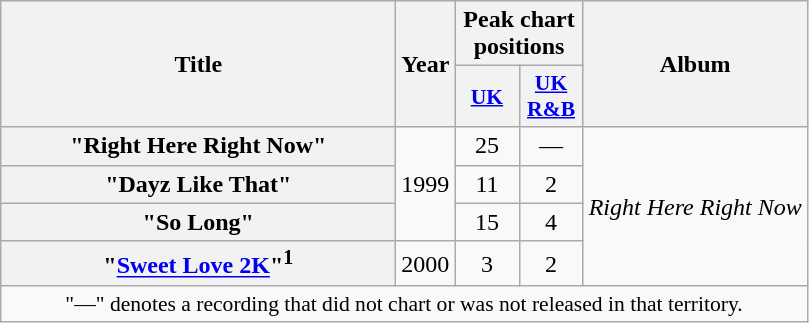<table class="wikitable plainrowheaders" style="text-align:center;">
<tr>
<th scope="col" rowspan="2" style="width:16em;">Title</th>
<th scope="col" rowspan="2">Year</th>
<th scope="col" colspan="2">Peak chart positions</th>
<th scope="col" rowspan="2">Album</th>
</tr>
<tr>
<th scope="col" style="width:2.5em;font-size:90%;"><a href='#'>UK</a><br></th>
<th scope="col" style="width:2.5em;font-size:90%;"><a href='#'>UK R&B</a><br></th>
</tr>
<tr>
<th scope="row">"Right Here Right Now"</th>
<td rowspan="3">1999</td>
<td>25</td>
<td>—</td>
<td rowspan="4"><em>Right Here Right Now</em></td>
</tr>
<tr>
<th scope="row">"Dayz Like That"</th>
<td>11</td>
<td>2</td>
</tr>
<tr>
<th scope="row">"So Long"</th>
<td>15</td>
<td>4</td>
</tr>
<tr>
<th scope="row">"<a href='#'>Sweet Love 2K</a>"<sup>1</sup></th>
<td>2000</td>
<td>3</td>
<td>2</td>
</tr>
<tr>
<td colspan="5" style="font-size:90%">"—" denotes a recording that did not chart or was not released in that territory.</td>
</tr>
</table>
